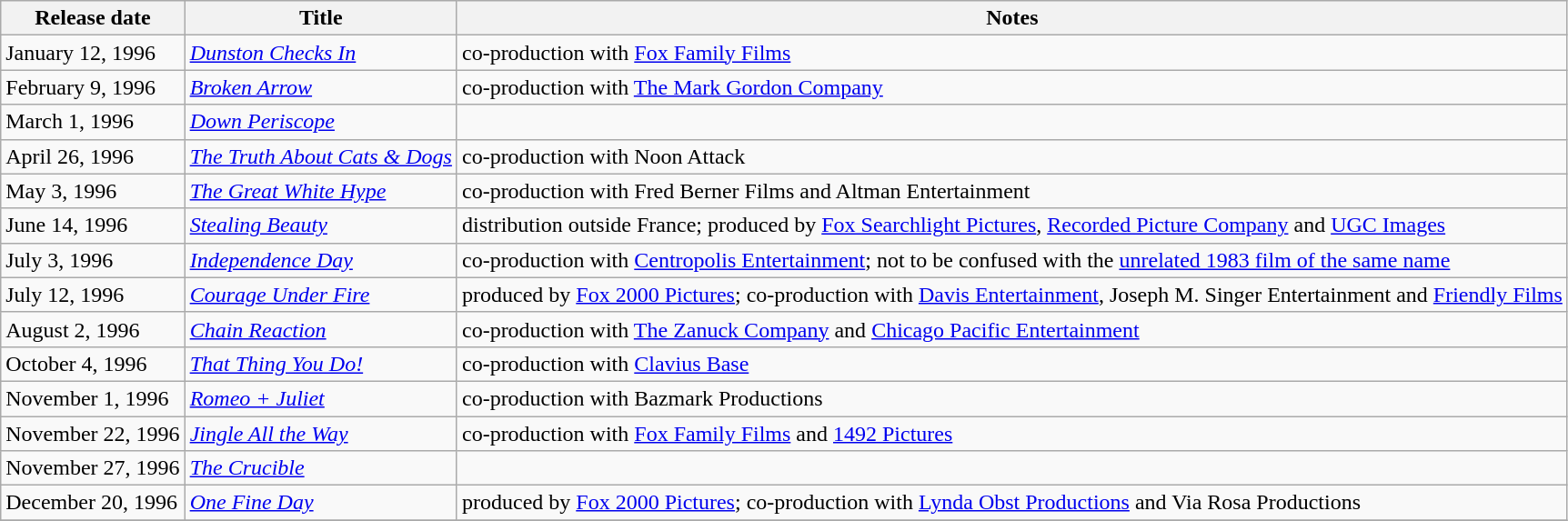<table class="wikitable plainrowheaders sortable col1right">
<tr>
<th scope="col">Release date</th>
<th scope="col">Title</th>
<th scope="col" class="unsortable">Notes</th>
</tr>
<tr>
<td>January 12, 1996</td>
<td><em><a href='#'>Dunston Checks In</a></em></td>
<td>co-production with <a href='#'>Fox Family Films</a></td>
</tr>
<tr>
<td>February 9, 1996</td>
<td><em><a href='#'>Broken Arrow</a></em></td>
<td>co-production with <a href='#'>The Mark Gordon Company</a></td>
</tr>
<tr>
<td>March 1, 1996</td>
<td><em><a href='#'>Down Periscope</a></em></td>
<td></td>
</tr>
<tr>
<td>April 26, 1996</td>
<td><em><a href='#'>The Truth About Cats & Dogs</a></em></td>
<td>co-production with Noon Attack</td>
</tr>
<tr>
<td>May 3, 1996</td>
<td><em><a href='#'>The Great White Hype</a></em></td>
<td>co-production with Fred Berner Films and Altman Entertainment</td>
</tr>
<tr>
<td>June 14, 1996</td>
<td><em><a href='#'>Stealing Beauty</a></em></td>
<td>distribution outside France; produced by <a href='#'>Fox Searchlight Pictures</a>, <a href='#'>Recorded Picture Company</a> and <a href='#'>UGC Images</a></td>
</tr>
<tr>
<td>July 3, 1996</td>
<td><em><a href='#'>Independence Day</a></em></td>
<td>co-production with <a href='#'>Centropolis Entertainment</a>; not to be confused with the <a href='#'>unrelated 1983 film of the same name</a></td>
</tr>
<tr>
<td>July 12, 1996</td>
<td><em><a href='#'>Courage Under Fire</a></em></td>
<td>produced by <a href='#'>Fox 2000 Pictures</a>; co-production with <a href='#'>Davis Entertainment</a>, Joseph M. Singer Entertainment and <a href='#'>Friendly Films</a></td>
</tr>
<tr>
<td>August 2, 1996</td>
<td><em><a href='#'>Chain Reaction</a></em></td>
<td>co-production with <a href='#'>The Zanuck Company</a> and <a href='#'>Chicago Pacific Entertainment</a></td>
</tr>
<tr>
<td>October 4, 1996</td>
<td><em><a href='#'>That Thing You Do!</a></em></td>
<td>co-production with <a href='#'>Clavius Base</a></td>
</tr>
<tr>
<td>November 1, 1996</td>
<td><em><a href='#'>Romeo + Juliet</a></em></td>
<td>co-production with Bazmark Productions</td>
</tr>
<tr>
<td>November 22, 1996</td>
<td><em><a href='#'>Jingle All the Way</a></em></td>
<td>co-production with <a href='#'>Fox Family Films</a> and <a href='#'>1492 Pictures</a></td>
</tr>
<tr>
<td>November 27, 1996</td>
<td><em><a href='#'>The Crucible</a></em></td>
<td></td>
</tr>
<tr>
<td>December 20, 1996</td>
<td><em><a href='#'>One Fine Day</a></em></td>
<td>produced by <a href='#'>Fox 2000 Pictures</a>; co-production with <a href='#'>Lynda Obst Productions</a> and Via Rosa Productions</td>
</tr>
<tr>
</tr>
</table>
